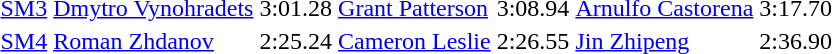<table>
<tr>
<td><a href='#'>SM3</a></td>
<td><a href='#'>Dmytro Vynohradets</a><br></td>
<td>3:01.28</td>
<td><a href='#'>Grant Patterson</a><br></td>
<td>3:08.94</td>
<td><a href='#'>Arnulfo Castorena</a><br></td>
<td>3:17.70</td>
</tr>
<tr>
<td><a href='#'>SM4</a></td>
<td><a href='#'>Roman Zhdanov</a><br></td>
<td>2:25.24</td>
<td><a href='#'>Cameron Leslie</a><br></td>
<td>2:26.55</td>
<td><a href='#'>Jin Zhipeng</a><br></td>
<td>2:36.90</td>
</tr>
</table>
